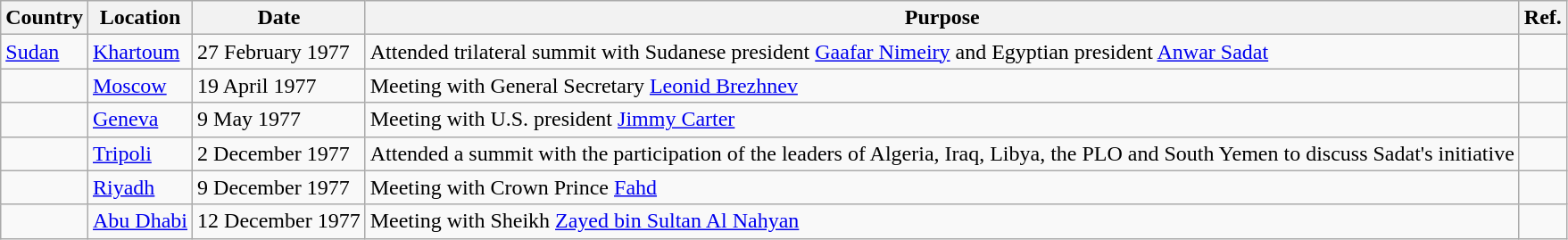<table class="wikitable">
<tr>
<th>Country</th>
<th>Location</th>
<th>Date</th>
<th>Purpose</th>
<th>Ref.</th>
</tr>
<tr>
<td> <a href='#'>Sudan</a></td>
<td><a href='#'>Khartoum</a></td>
<td>27 February 1977</td>
<td>Attended trilateral summit with Sudanese president <a href='#'>Gaafar Nimeiry</a> and Egyptian president <a href='#'>Anwar Sadat</a></td>
<td></td>
</tr>
<tr>
<td></td>
<td><a href='#'>Moscow</a></td>
<td>19 April 1977</td>
<td>Meeting with General Secretary <a href='#'>Leonid Brezhnev</a></td>
<td></td>
</tr>
<tr>
<td></td>
<td><a href='#'>Geneva</a></td>
<td>9 May 1977</td>
<td>Meeting with U.S. president <a href='#'>Jimmy Carter</a></td>
<td></td>
</tr>
<tr>
<td></td>
<td><a href='#'>Tripoli</a></td>
<td>2 December 1977</td>
<td>Attended a summit with the participation of the leaders of Algeria, Iraq, Libya, the PLO and South Yemen to discuss Sadat's initiative</td>
<td></td>
</tr>
<tr>
<td></td>
<td><a href='#'>Riyadh</a></td>
<td>9 December 1977</td>
<td>Meeting with Crown Prince <a href='#'>Fahd</a></td>
<td></td>
</tr>
<tr>
<td></td>
<td><a href='#'>Abu Dhabi</a></td>
<td>12 December 1977</td>
<td>Meeting with Sheikh <a href='#'>Zayed bin Sultan Al Nahyan</a></td>
<td></td>
</tr>
</table>
